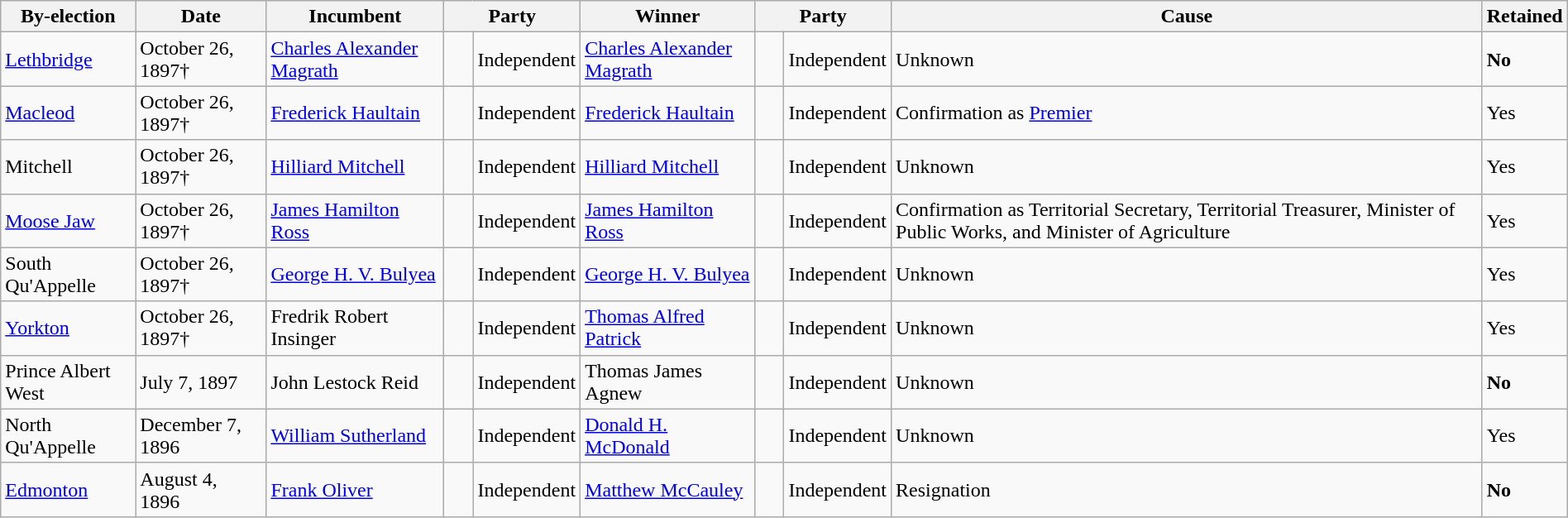<table class=wikitable style="width:100%">
<tr>
<th>By-election</th>
<th>Date</th>
<th>Incumbent</th>
<th colspan=2>Party</th>
<th>Winner</th>
<th colspan=2>Party</th>
<th>Cause</th>
<th>Retained</th>
</tr>
<tr>
<td><a href='#'>Lethbridge</a></td>
<td>October 26, 1897†</td>
<td><a href='#'>Charles Alexander Magrath</a></td>
<td>    </td>
<td>Independent</td>
<td><a href='#'>Charles Alexander Magrath</a></td>
<td>    </td>
<td>Independent</td>
<td>Unknown</td>
<td><strong>No</strong></td>
</tr>
<tr>
<td><a href='#'>Macleod</a></td>
<td>October 26, 1897†</td>
<td><a href='#'>Frederick Haultain</a></td>
<td>    </td>
<td>Independent</td>
<td><a href='#'>Frederick Haultain</a></td>
<td>    </td>
<td>Independent</td>
<td>Confirmation as <a href='#'>Premier</a></td>
<td>Yes</td>
</tr>
<tr>
<td>Mitchell</td>
<td>October 26, 1897†</td>
<td><a href='#'>Hilliard Mitchell</a></td>
<td>    </td>
<td>Independent</td>
<td><a href='#'>Hilliard Mitchell</a></td>
<td>    </td>
<td>Independent</td>
<td>Unknown</td>
<td>Yes</td>
</tr>
<tr>
<td><a href='#'>Moose Jaw</a></td>
<td>October 26, 1897†</td>
<td><a href='#'>James Hamilton Ross</a></td>
<td>    </td>
<td>Independent</td>
<td><a href='#'>James Hamilton Ross</a></td>
<td>    </td>
<td>Independent</td>
<td>Confirmation as Territorial Secretary, Territorial Treasurer, Minister of Public Works, and Minister of Agriculture</td>
<td>Yes</td>
</tr>
<tr>
<td>South Qu'Appelle</td>
<td>October 26, 1897†</td>
<td><a href='#'>George H. V. Bulyea</a></td>
<td>    </td>
<td>Independent</td>
<td><a href='#'>George H. V. Bulyea</a></td>
<td>    </td>
<td>Independent</td>
<td>Unknown</td>
<td>Yes</td>
</tr>
<tr>
<td><a href='#'>Yorkton</a></td>
<td>October 26, 1897†</td>
<td>Fredrik Robert Insinger</td>
<td>    </td>
<td>Independent</td>
<td><a href='#'>Thomas Alfred Patrick</a></td>
<td>    </td>
<td>Independent</td>
<td>Unknown</td>
<td>Yes</td>
</tr>
<tr>
<td>Prince Albert West</td>
<td>July 7, 1897</td>
<td>John Lestock Reid</td>
<td>    </td>
<td>Independent</td>
<td>Thomas James Agnew</td>
<td>    </td>
<td>Independent</td>
<td>Unknown</td>
<td><strong>No</strong></td>
</tr>
<tr>
<td>North Qu'Appelle</td>
<td>December 7, 1896</td>
<td><a href='#'>William Sutherland</a></td>
<td>    </td>
<td>Independent</td>
<td><a href='#'>Donald H. McDonald</a></td>
<td>    </td>
<td>Independent</td>
<td>Unknown</td>
<td>Yes</td>
</tr>
<tr>
<td><a href='#'>Edmonton</a></td>
<td>August 4, 1896</td>
<td><a href='#'>Frank Oliver</a></td>
<td>    </td>
<td>Independent</td>
<td><a href='#'>Matthew McCauley</a></td>
<td>    </td>
<td>Independent</td>
<td>Resignation</td>
<td><strong>No</strong></td>
</tr>
</table>
